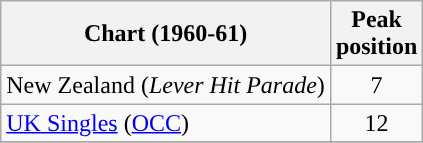<table class="wikitable">
<tr>
<th>Chart (1960-61)</th>
<th>Peak<br>position</th>
</tr>
<tr>
<td>New Zealand (<em>Lever Hit Parade</em>)</td>
<td style="text-align:center;">7</td>
</tr>
<tr>
<td><a href='#'>UK Singles</a> (<a href='#'>OCC</a>)</td>
<td style="text-align:center;">12</td>
</tr>
<tr>
</tr>
</table>
